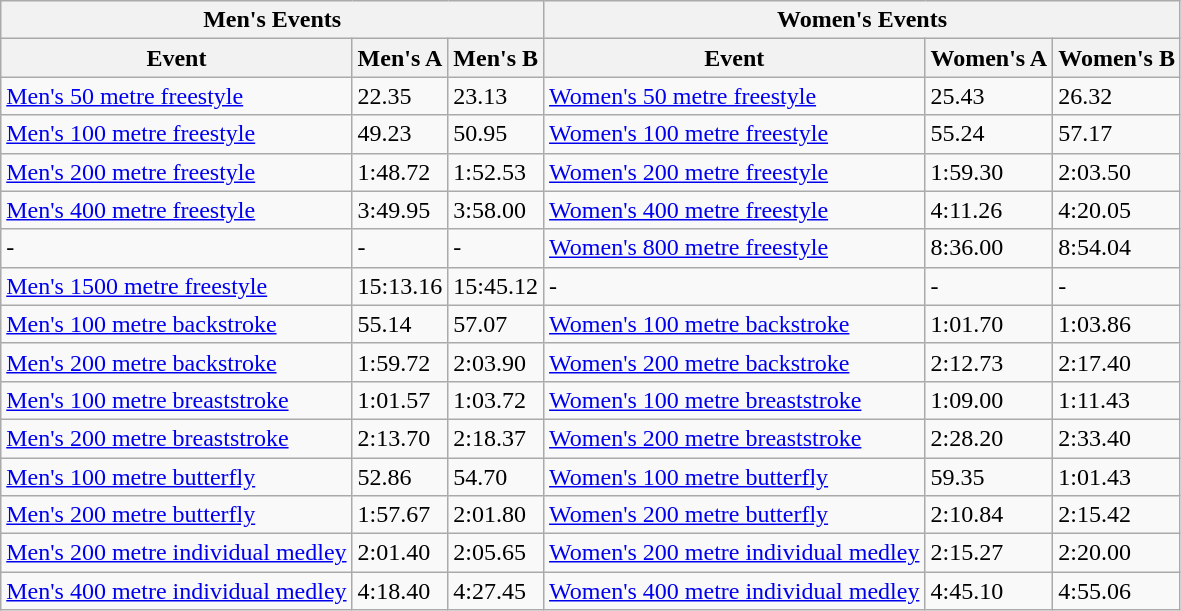<table class="wikitable">
<tr>
<th colspan="3">Men's Events</th>
<th colspan="3">Women's Events</th>
</tr>
<tr>
<th>Event</th>
<th>Men's A</th>
<th>Men's B</th>
<th>Event</th>
<th>Women's A</th>
<th>Women's B</th>
</tr>
<tr>
<td><a href='#'>Men's 50 metre freestyle</a></td>
<td>22.35</td>
<td>23.13</td>
<td><a href='#'>Women's 50 metre freestyle</a></td>
<td>25.43</td>
<td>26.32</td>
</tr>
<tr>
<td><a href='#'>Men's 100 metre freestyle</a></td>
<td>49.23</td>
<td>50.95</td>
<td><a href='#'>Women's 100 metre freestyle</a></td>
<td>55.24</td>
<td>57.17</td>
</tr>
<tr>
<td><a href='#'>Men's 200 metre freestyle</a></td>
<td>1:48.72</td>
<td>1:52.53</td>
<td><a href='#'>Women's 200 metre freestyle</a></td>
<td>1:59.30</td>
<td>2:03.50</td>
</tr>
<tr>
<td><a href='#'>Men's 400 metre freestyle</a></td>
<td>3:49.95</td>
<td>3:58.00</td>
<td><a href='#'>Women's 400 metre freestyle</a></td>
<td>4:11.26</td>
<td>4:20.05</td>
</tr>
<tr>
<td>-</td>
<td>-</td>
<td>-</td>
<td><a href='#'>Women's 800 metre freestyle</a></td>
<td>8:36.00</td>
<td>8:54.04</td>
</tr>
<tr>
<td><a href='#'>Men's 1500 metre freestyle</a></td>
<td>15:13.16</td>
<td>15:45.12</td>
<td>-</td>
<td>-</td>
<td>-</td>
</tr>
<tr>
<td><a href='#'>Men's 100 metre backstroke</a></td>
<td>55.14</td>
<td>57.07</td>
<td><a href='#'>Women's 100 metre backstroke</a></td>
<td>1:01.70</td>
<td>1:03.86</td>
</tr>
<tr>
<td><a href='#'>Men's 200 metre backstroke</a></td>
<td>1:59.72</td>
<td>2:03.90</td>
<td><a href='#'>Women's 200 metre backstroke</a></td>
<td>2:12.73</td>
<td>2:17.40</td>
</tr>
<tr>
<td><a href='#'>Men's 100 metre breaststroke</a></td>
<td>1:01.57</td>
<td>1:03.72</td>
<td><a href='#'>Women's 100 metre breaststroke</a></td>
<td>1:09.00</td>
<td>1:11.43</td>
</tr>
<tr>
<td><a href='#'>Men's 200 metre breaststroke</a></td>
<td>2:13.70</td>
<td>2:18.37</td>
<td><a href='#'>Women's 200 metre breaststroke</a></td>
<td>2:28.20</td>
<td>2:33.40</td>
</tr>
<tr>
<td><a href='#'>Men's 100 metre butterfly</a></td>
<td>52.86</td>
<td>54.70</td>
<td><a href='#'>Women's 100 metre butterfly</a></td>
<td>59.35</td>
<td>1:01.43</td>
</tr>
<tr>
<td><a href='#'>Men's 200 metre butterfly</a></td>
<td>1:57.67</td>
<td>2:01.80</td>
<td><a href='#'>Women's 200 metre butterfly</a></td>
<td>2:10.84</td>
<td>2:15.42</td>
</tr>
<tr>
<td><a href='#'>Men's 200 metre individual medley</a></td>
<td>2:01.40</td>
<td>2:05.65</td>
<td><a href='#'>Women's 200 metre individual medley</a></td>
<td>2:15.27</td>
<td>2:20.00</td>
</tr>
<tr>
<td><a href='#'>Men's 400 metre individual medley</a></td>
<td>4:18.40</td>
<td>4:27.45</td>
<td><a href='#'>Women's 400 metre individual medley</a></td>
<td>4:45.10</td>
<td>4:55.06</td>
</tr>
</table>
